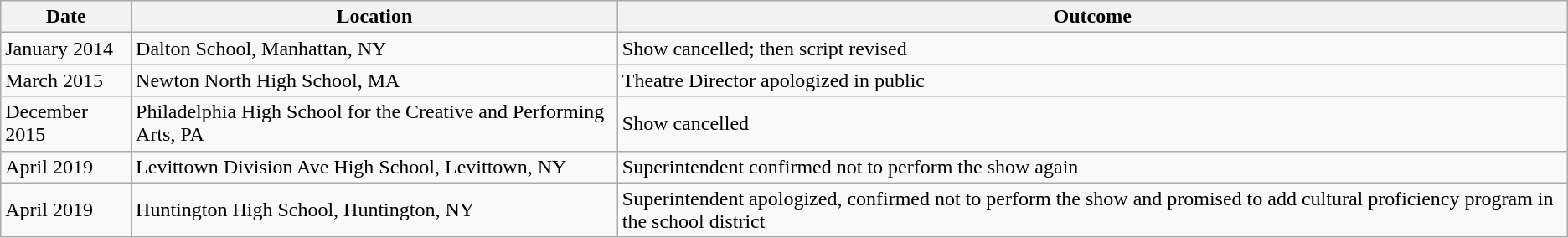<table class="wikitable">
<tr>
<th><strong>Date</strong></th>
<th><strong>Location</strong></th>
<th><strong>Outcome</strong></th>
</tr>
<tr>
<td>January 2014</td>
<td>Dalton School, Manhattan, NY</td>
<td>Show cancelled; then script revised</td>
</tr>
<tr>
<td>March 2015</td>
<td>Newton North High School, MA</td>
<td>Theatre Director apologized in public</td>
</tr>
<tr>
<td>December 2015</td>
<td>Philadelphia High School for the Creative and Performing Arts, PA</td>
<td>Show cancelled</td>
</tr>
<tr>
<td>April 2019</td>
<td>Levittown Division Ave High School, Levittown, NY</td>
<td>Superintendent confirmed not to perform the show again</td>
</tr>
<tr>
<td>April 2019</td>
<td>Huntington High School, Huntington, NY</td>
<td>Superintendent apologized, confirmed not to perform the show and promised to add cultural proficiency program in the school district</td>
</tr>
</table>
